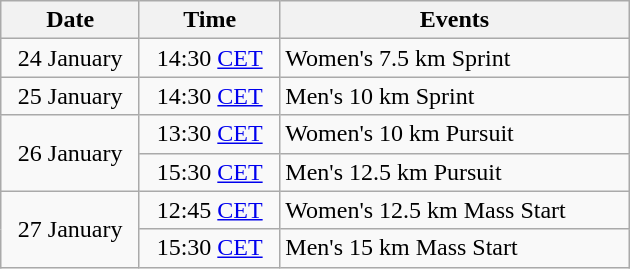<table class="wikitable" style="text-align: center" width="420">
<tr>
<th>Date</th>
<th>Time</th>
<th>Events</th>
</tr>
<tr>
<td>24 January</td>
<td>14:30 <a href='#'>CET</a></td>
<td style="text-align: left">Women's 7.5 km Sprint</td>
</tr>
<tr>
<td>25 January</td>
<td>14:30 <a href='#'>CET</a></td>
<td style="text-align: left">Men's 10 km Sprint</td>
</tr>
<tr>
<td rowspan=2>26 January</td>
<td>13:30 <a href='#'>CET</a></td>
<td style="text-align: left">Women's 10 km Pursuit</td>
</tr>
<tr>
<td>15:30 <a href='#'>CET</a></td>
<td style="text-align: left">Men's 12.5 km Pursuit</td>
</tr>
<tr>
<td rowspan=2>27 January</td>
<td>12:45 <a href='#'>CET</a></td>
<td style="text-align: left">Women's 12.5 km Mass Start</td>
</tr>
<tr>
<td>15:30 <a href='#'>CET</a></td>
<td style="text-align: left">Men's 15 km Mass Start</td>
</tr>
</table>
